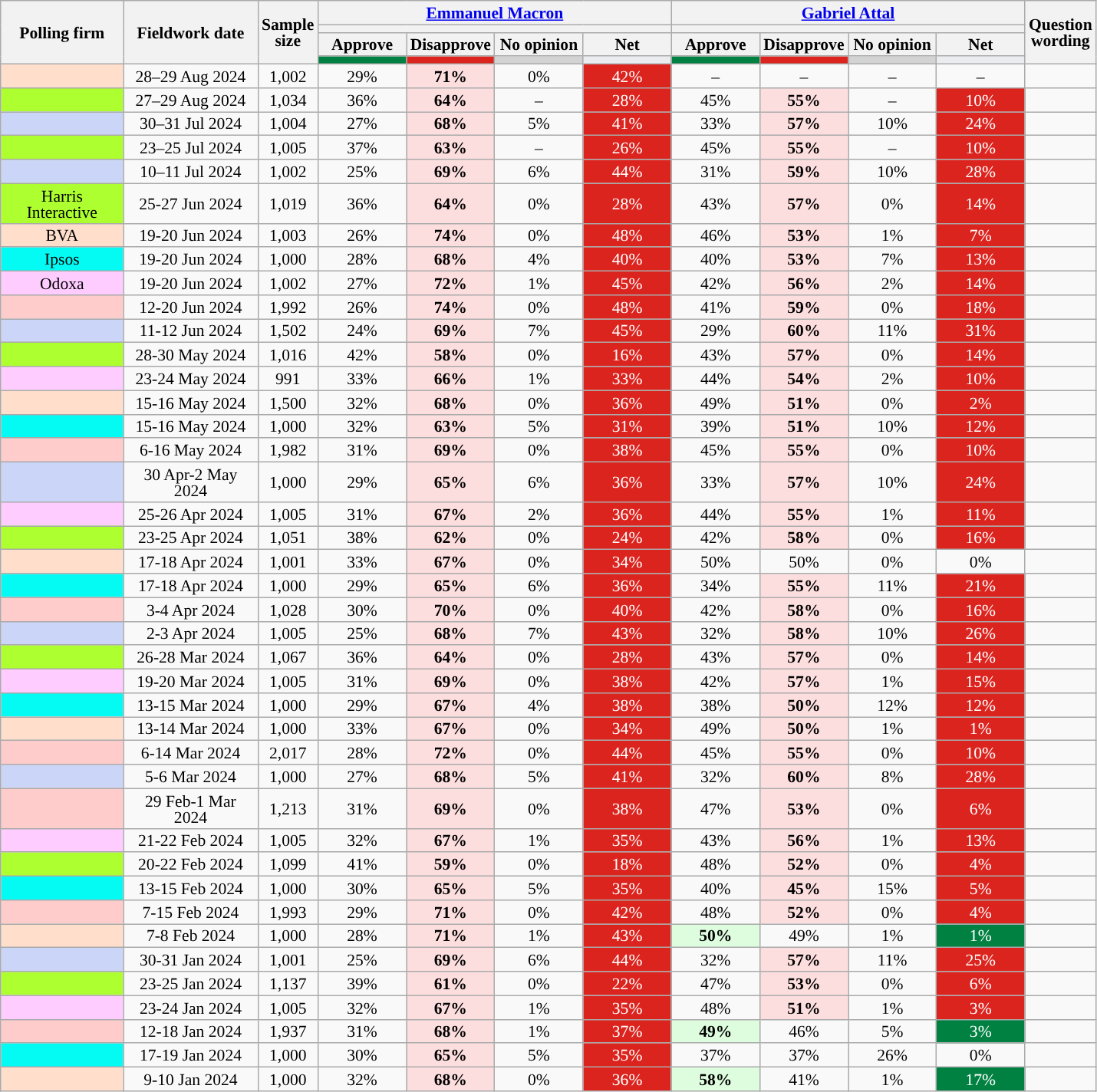<table class="wikitable sortable" style="text-align:center;font-size:90%;line-height:14px;">
<tr>
<th rowspan="4" style="width:100px;">Polling firm</th>
<th rowspan="4" style="width:110px;">Fieldwork date</th>
<th rowspan="4" style="width:35px;">Sample<br>size</th>
<th class="unsortable" colspan="4"><a href='#'>Emmanuel Macron</a></th>
<th class="unsortable" colspan="4"><a href='#'>Gabriel Attal</a></th>
<th class="unsortable" rowspan="4" style="width:10px;">Question<br>wording</th>
</tr>
<tr>
<th class="unsortable" colspan="4" style="background:"></th>
<th class="unsortable" colspan="4" style="background:"></th>
</tr>
<tr>
<th class="unsortable" style="width:70px;">Approve</th>
<th class="unsortable" style="width:70px;">Disapprove</th>
<th class="unsortable" style="width:70px;">No opinion</th>
<th class="unsortable" style="width:70px;">Net</th>
<th class="unsortable" style="width:70px;">Approve</th>
<th class="unsortable" style="width:70px;">Disapprove</th>
<th class="unsortable" style="width:70px;">No opinion</th>
<th class="unsortable" style="width:70px;">Net</th>
</tr>
<tr>
<th style="background:#008142;"></th>
<th style="background:#DC241F;"></th>
<th style="background:lightgray;"></th>
<th style="background:#EAECF0;"></th>
<th style="background:#008142;"></th>
<th style="background:#DC241F;"></th>
<th style="background:lightgray;"></th>
<th style="background:#EAECF0;"></th>
</tr>
<tr>
<td style="background:#FFDFCC;"></td>
<td data-sort-value="2024-08-29">28–29 Aug 2024</td>
<td>1,002</td>
<td>29%</td>
<td style="background:#FDDEDE;"><strong>71%</strong></td>
<td>0%</td>
<td style="background:#DC241F;color:white;" data-sort-value="-42%">42%</td>
<td>–</td>
<td>–</td>
<td>–</td>
<td>–</td>
<td></td>
</tr>
<tr>
<td style="background:GreenYellow;"></td>
<td data-sort-value="2024-08-29">27–29 Aug 2024</td>
<td>1,034</td>
<td>36%</td>
<td style="background:#FDDEDE;"><strong>64%</strong></td>
<td>–</td>
<td style="background:#DC241F;color:white;" data-sort-value="-28%">28%</td>
<td>45%</td>
<td style="background:#FDDEDE;"><strong>55%</strong></td>
<td>–</td>
<td style="background:#DC241F;color:white;" data-sort-value="-10%">10%</td>
<td></td>
</tr>
<tr>
<td style="background:#CAD5F7;"></td>
<td data-sort-value="2024-07-31">30–31 Jul 2024</td>
<td>1,004</td>
<td>27%</td>
<td style="background:#FDDEDE;"><strong>68%</strong></td>
<td>5%</td>
<td style="background:#DC241F;color:white;" data-sort-value="-41%">41%</td>
<td>33%</td>
<td style="background:#FDDEDE;"><strong>57%</strong></td>
<td>10%</td>
<td style="background:#DC241F;color:white;" data-sort-value="-24%">24%</td>
<td></td>
</tr>
<tr>
<td style="background:GreenYellow;"></td>
<td data-sort-value="2024-07-25">23–25 Jul 2024</td>
<td>1,005</td>
<td>37%</td>
<td style="background:#FDDEDE;"><strong>63%</strong></td>
<td>–</td>
<td style="background:#DC241F;color:white;" data-sort-value="-26%">26%</td>
<td>45%</td>
<td style="background:#FDDEDE;"><strong>55%</strong></td>
<td>–</td>
<td style="background:#DC241F;color:white;" data-sort-value="-10%">10%</td>
<td></td>
</tr>
<tr>
<td style="background:#CAD5F7;"></td>
<td data-sort-value="2024-07-11">10–11 Jul 2024</td>
<td>1,002</td>
<td>25%</td>
<td style="background:#FDDEDE;"><strong>69%</strong></td>
<td>6%</td>
<td style="background:#DC241F;color:white;" data-sort-value="-44%">44%</td>
<td>31%</td>
<td style="background:#FDDEDE;"><strong>59%</strong></td>
<td>10%</td>
<td style="background:#DC241F;color:white;" data-sort-value="-28%">28%</td>
<td></td>
</tr>
<tr>
<td style="background:GreenYellow;">Harris Interactive</td>
<td data-sort-value="2024-06-27">25-27 Jun 2024</td>
<td>1,019</td>
<td>36%</td>
<td style="background:#FDDEDE;"><strong>64%</strong></td>
<td>0%</td>
<td style="background:#DC241F;color:white;" data-sort-value="-28%">28%</td>
<td>43%</td>
<td style="background:#FDDEDE;"><strong>57%</strong></td>
<td>0%</td>
<td style="background:#DC241F;color:white;" data-sort-value="-14%">14%</td>
<td></td>
</tr>
<tr>
<td style="background:#FFDFCC;">BVA</td>
<td data-sort-value="2024-06-20">19-20 Jun 2024</td>
<td>1,003</td>
<td>26%</td>
<td style="background:#FDDEDE;"><strong>74%</strong></td>
<td>0%</td>
<td style="background:#DC241F;color:white;" data-sort-value="-48%">48%</td>
<td>46%</td>
<td style="background:#FDDEDE;"><strong>53%</strong></td>
<td>1%</td>
<td style="background:#DC241F;color:white;" data-sort-value="-7%">7%</td>
<td></td>
</tr>
<tr>
<td style="background:#04FBF4;">Ipsos</td>
<td data-sort-value="2024-06-20">19-20 Jun 2024</td>
<td>1,000</td>
<td>28%</td>
<td style="background:#FDDEDE;"><strong>68%</strong></td>
<td>4%</td>
<td style="background:#DC241F;color:white;" data-sort-value="-40%">40%</td>
<td>40%</td>
<td style="background:#FDDEDE;"><strong>53%</strong></td>
<td>7%</td>
<td style="background:#DC241F;color:white;" data-sort-value="-13%">13%</td>
<td></td>
</tr>
<tr>
<td style="background:#FFCCFF;">Odoxa</td>
<td data-sort-value="2024-06-20">19-20 Jun 2024</td>
<td>1,002</td>
<td>27%</td>
<td style="background:#FDDEDE;"><strong>72%</strong></td>
<td>1%</td>
<td style="background:#DC241F;color:white;" data-sort-value="-45%">45%</td>
<td>42%</td>
<td style="background:#FDDEDE;"><strong>56%</strong></td>
<td>2%</td>
<td style="background:#DC241F;color:white;" data-sort-value="-14%">14%</td>
<td></td>
</tr>
<tr>
<td style="background:#FFCCCC;"></td>
<td data-sort-value="2024-06-20">12-20 Jun 2024</td>
<td>1,992</td>
<td>26%</td>
<td style="background:#FDDEDE;"><strong>74%</strong></td>
<td>0%</td>
<td style="background:#DC241F;color:white;" data-sort-value="-48%">48%</td>
<td>41%</td>
<td style="background:#FDDEDE;"><strong>59%</strong></td>
<td>0%</td>
<td style="background:#DC241F;color:white;" data-sort-value="-18%">18%</td>
<td></td>
</tr>
<tr>
<td style="background:#CAD5F7;"></td>
<td data-sort-value="2024-06-12">11-12 Jun 2024</td>
<td>1,502</td>
<td>24%</td>
<td style="background:#FDDEDE;"><strong>69%</strong></td>
<td>7%</td>
<td style="background:#DC241F;color:white;" data-sort-value="-45%">45%</td>
<td>29%</td>
<td style="background:#FDDEDE;"><strong>60%</strong></td>
<td>11%</td>
<td style="background:#DC241F;color:white;" data-sort-value="-31%">31%</td>
<td></td>
</tr>
<tr>
<td style="background:GreenYellow;"></td>
<td data-sort-value="2024-05-30">28-30 May 2024</td>
<td>1,016</td>
<td>42%</td>
<td style="background:#FDDEDE;"><strong>58%</strong></td>
<td>0%</td>
<td style="background:#DC241F;color:white;" data-sort-value="-16%">16%</td>
<td>43%</td>
<td style="background:#FDDEDE;"><strong>57%</strong></td>
<td>0%</td>
<td style="background:#DC241F;color:white;" data-sort-value="-14%">14%</td>
<td></td>
</tr>
<tr>
<td style="background:#FFCCFF;"></td>
<td data-sort-value="2024-05-24">23-24 May 2024</td>
<td>991</td>
<td>33%</td>
<td style="background:#FDDEDE;"><strong>66%</strong></td>
<td>1%</td>
<td style="background:#DC241F;color:white;" data-sort-value="-33%">33%</td>
<td>44%</td>
<td style="background:#FDDEDE;"><strong>54%</strong></td>
<td>2%</td>
<td style="background:#DC241F;color:white;" data-sort-value="-10%">10%</td>
<td></td>
</tr>
<tr>
<td style="background:#FFDFCC;"></td>
<td data-sort-value="2024-05-16">15-16 May 2024</td>
<td>1,500</td>
<td>32%</td>
<td style="background:#FDDEDE;"><strong>68%</strong></td>
<td>0%</td>
<td style="background:#DC241F;color:white;" data-sort-value="-36%">36%</td>
<td>49%</td>
<td style="background:#FDDEDE;"><strong>51%</strong></td>
<td>0%</td>
<td style="background:#DC241F;color:white;" data-sort-value="-2%">2%</td>
<td></td>
</tr>
<tr>
<td style="background:#04FBF4;"></td>
<td data-sort-value="2024-05-16">15-16 May 2024</td>
<td>1,000</td>
<td>32%</td>
<td style="background:#FDDEDE;"><strong>63%</strong></td>
<td>5%</td>
<td style="background:#DC241F;color:white;" data-sort-value="-31%">31%</td>
<td>39%</td>
<td style="background:#FDDEDE;"><strong>51%</strong></td>
<td>10%</td>
<td style="background:#DC241F;color:white;" data-sort-value="-12%">12%</td>
<td></td>
</tr>
<tr>
<td style="background:#FFCCCC;"></td>
<td data-sort-value="2024-05-16">6-16 May 2024</td>
<td>1,982</td>
<td>31%</td>
<td style="background:#FDDEDE;"><strong>69%</strong></td>
<td>0%</td>
<td style="background:#DC241F;color:white;" data-sort-value="-38%">38%</td>
<td>45%</td>
<td style="background:#FDDEDE;"><strong>55%</strong></td>
<td>0%</td>
<td style="background:#DC241F;color:white;" data-sort-value="-10%">10%</td>
<td></td>
</tr>
<tr>
<td style="background:#CAD5F7;"></td>
<td data-sort-value="2024-05-02">30 Apr-2 May 2024</td>
<td>1,000</td>
<td>29%</td>
<td style="background:#FDDEDE;"><strong>65%</strong></td>
<td>6%</td>
<td style="background:#DC241F;color:white;" data-sort-value="-36%">36%</td>
<td>33%</td>
<td style="background:#FDDEDE;"><strong>57%</strong></td>
<td>10%</td>
<td style="background:#DC241F;color:white;" data-sort-value="-24%">24%</td>
<td></td>
</tr>
<tr>
<td style="background:#FFCCFF;"></td>
<td data-sort-value="2024-04-26">25-26 Apr 2024</td>
<td>1,005</td>
<td>31%</td>
<td style="background:#FDDEDE;"><strong>67%</strong></td>
<td>2%</td>
<td style="background:#DC241F;color:white;" data-sort-value="-36%">36%</td>
<td>44%</td>
<td style="background:#FDDEDE;"><strong>55%</strong></td>
<td>1%</td>
<td style="background:#DC241F;color:white;" data-sort-value="-11%">11%</td>
<td></td>
</tr>
<tr>
<td style="background:GreenYellow;"></td>
<td data-sort-value="2024-04-25">23-25 Apr 2024</td>
<td>1,051</td>
<td>38%</td>
<td style="background:#FDDEDE;"><strong>62%</strong></td>
<td>0%</td>
<td style="background:#DC241F;color:white;" data-sort-value="-24%">24%</td>
<td>42%</td>
<td style="background:#FDDEDE;"><strong>58%</strong></td>
<td>0%</td>
<td style="background:#DC241F;color:white;" data-sort-value="-16%">16%</td>
<td></td>
</tr>
<tr>
<td style="background:#FFDFCC;"></td>
<td data-sort-value="2024-04-18">17-18 Apr 2024</td>
<td>1,001</td>
<td>33%</td>
<td style="background:#FDDEDE;"><strong>67%</strong></td>
<td>0%</td>
<td style="background:#DC241F;color:white;" data-sort-value="-34%">34%</td>
<td>50%</td>
<td>50%</td>
<td>0%</td>
<td>0%</td>
<td></td>
</tr>
<tr>
<td style="background:#04FBF4;"></td>
<td data-sort-value="2024-04-18">17-18 Apr 2024</td>
<td>1,000</td>
<td>29%</td>
<td style="background:#FDDEDE;"><strong>65%</strong></td>
<td>6%</td>
<td style="background:#DC241F;color:white;" data-sort-value="-36%">36%</td>
<td>34%</td>
<td style="background:#FDDEDE;"><strong>55%</strong></td>
<td>11%</td>
<td style="background:#DC241F;color:white;" data-sort-value="-21%">21%</td>
<td></td>
</tr>
<tr>
<td style="background:#FFCCCC;"></td>
<td data-sort-value="2024-04-04">3-4 Apr 2024</td>
<td>1,028</td>
<td>30%</td>
<td style="background:#FDDEDE;"><strong>70%</strong></td>
<td>0%</td>
<td style="background:#DC241F;color:white;" data-sort-value="-40%">40%</td>
<td>42%</td>
<td style="background:#FDDEDE;"><strong>58%</strong></td>
<td>0%</td>
<td style="background:#DC241F;color:white;" data-sort-value="-16%">16%</td>
<td></td>
</tr>
<tr>
<td style="background:#CAD5F7;"></td>
<td data-sort-value="2024-04-03">2-3 Apr 2024</td>
<td>1,005</td>
<td>25%</td>
<td style="background:#FDDEDE;"><strong>68%</strong></td>
<td>7%</td>
<td style="background:#DC241F;color:white;" data-sort-value="-43%">43%</td>
<td>32%</td>
<td style="background:#FDDEDE;"><strong>58%</strong></td>
<td>10%</td>
<td style="background:#DC241F;color:white;" data-sort-value="-26%">26%</td>
<td></td>
</tr>
<tr>
<td style="background:GreenYellow;"></td>
<td data-sort-value="2024-03-28">26-28 Mar 2024</td>
<td>1,067</td>
<td>36%</td>
<td style="background:#FDDEDE;"><strong>64%</strong></td>
<td>0%</td>
<td style="background:#DC241F;color:white;" data-sort-value="-28%">28%</td>
<td>43%</td>
<td style="background:#FDDEDE;"><strong>57%</strong></td>
<td>0%</td>
<td style="background:#DC241F;color:white;" data-sort-value="-14%">14%</td>
<td></td>
</tr>
<tr>
<td style="background:#FFCCFF;"></td>
<td data-sort-value="2024-03-20">19-20 Mar 2024</td>
<td>1,005</td>
<td>31%</td>
<td style="background:#FDDEDE;"><strong>69%</strong></td>
<td>0%</td>
<td style="background:#DC241F;color:white;" data-sort-value="-38%">38%</td>
<td>42%</td>
<td style="background:#FDDEDE;"><strong>57%</strong></td>
<td>1%</td>
<td style="background:#DC241F;color:white;" data-sort-value="-15%">15%</td>
<td></td>
</tr>
<tr>
<td style="background:#04FBF4;"></td>
<td data-sort-value="2024-03-15">13-15 Mar 2024</td>
<td>1,000</td>
<td>29%</td>
<td style="background:#FDDEDE;"><strong>67%</strong></td>
<td>4%</td>
<td style="background:#DC241F;color:white;" data-sort-value="-38%">38%</td>
<td>38%</td>
<td style="background:#FDDEDE;"><strong>50%</strong></td>
<td>12%</td>
<td style="background:#DC241F;color:white;" data-sort-value="-12%">12%</td>
<td></td>
</tr>
<tr>
<td style="background:#FFDFCC;"></td>
<td data-sort-value="2024-03-14">13-14 Mar 2024</td>
<td>1,000</td>
<td>33%</td>
<td style="background:#FDDEDE;"><strong>67%</strong></td>
<td>0%</td>
<td style="background:#DC241F;color:white;" data-sort-value="-34%">34%</td>
<td>49%</td>
<td style="background:#FDDEDE;"><strong>50%</strong></td>
<td>1%</td>
<td style="background:#DC241F;color:white;" data-sort-value="-1%">1%</td>
<td></td>
</tr>
<tr>
<td style="background:#FFCCCC;"></td>
<td data-sort-value="2024-03-14">6-14 Mar 2024</td>
<td>2,017</td>
<td>28%</td>
<td style="background:#FDDEDE;"><strong>72%</strong></td>
<td>0%</td>
<td style="background:#DC241F;color:white;" data-sort-value="-44%">44%</td>
<td>45%</td>
<td style="background:#FDDEDE;"><strong>55%</strong></td>
<td>0%</td>
<td style="background:#DC241F;color:white;" data-sort-value="-10%">10%</td>
<td></td>
</tr>
<tr>
<td style="background:#CAD5F7;"></td>
<td data-sort-value="2024-03-06">5-6 Mar 2024</td>
<td>1,000</td>
<td>27%</td>
<td style="background:#FDDEDE;"><strong>68%</strong></td>
<td>5%</td>
<td style="background:#DC241F;color:white;" data-sort-value="-41%">41%</td>
<td>32%</td>
<td style="background:#FDDEDE;"><strong>60%</strong></td>
<td>8%</td>
<td style="background:#DC241F;color:white;" data-sort-value="-28%">28%</td>
<td></td>
</tr>
<tr>
<td style="background:#FFCCCC;"></td>
<td data-sort-value="2024-03-01">29 Feb-1 Mar 2024</td>
<td>1,213</td>
<td>31%</td>
<td style="background:#FDDEDE;"><strong>69%</strong></td>
<td>0%</td>
<td style="background:#DC241F;color:white;" data-sort-value="-38%">38%</td>
<td>47%</td>
<td style="background:#FDDEDE;"><strong>53%</strong></td>
<td>0%</td>
<td style="background:#DC241F;color:white;" data-sort-value="-6%">6%</td>
<td></td>
</tr>
<tr>
<td style="background:#FFCCFF;"></td>
<td data-sort-value="2024-02-22">21-22 Feb 2024</td>
<td>1,005</td>
<td>32%</td>
<td style="background:#FDDEDE;"><strong>67%</strong></td>
<td>1%</td>
<td style="background:#DC241F;color:white;" data-sort-value="-35%">35%</td>
<td>43%</td>
<td style="background:#FDDEDE;"><strong>56%</strong></td>
<td>1%</td>
<td style="background:#DC241F;color:white;" data-sort-value="-13%">13%</td>
<td></td>
</tr>
<tr>
<td style="background:GreenYellow;"></td>
<td data-sort-value="2024-02-22">20-22 Feb 2024</td>
<td>1,099</td>
<td>41%</td>
<td style="background:#FDDEDE;"><strong>59%</strong></td>
<td>0%</td>
<td style="background:#DC241F;color:white;" data-sort-value="-18%">18%</td>
<td>48%</td>
<td style="background:#FDDEDE;"><strong>52%</strong></td>
<td>0%</td>
<td style="background:#DC241F;color:white;" data-sort-value="-4%">4%</td>
<td></td>
</tr>
<tr>
<td style="background:#04FBF4;"></td>
<td data-sort-value="2024-02-15">13-15 Feb 2024</td>
<td>1,000</td>
<td>30%</td>
<td style="background:#FDDEDE;"><strong>65%</strong></td>
<td>5%</td>
<td style="background:#DC241F;color:white;" data-sort-value="-35%">35%</td>
<td>40%</td>
<td style="background:#FDDEDE;"><strong>45%</strong></td>
<td>15%</td>
<td style="background:#DC241F;color:white;" data-sort-value="-5%">5%</td>
<td></td>
</tr>
<tr>
<td style="background:#FFCCCC;"></td>
<td data-sort-value="2024-02-15">7-15 Feb 2024</td>
<td>1,993</td>
<td>29%</td>
<td style="background:#FDDEDE;"><strong>71%</strong></td>
<td>0%</td>
<td style="background:#DC241F;color:white;" data-sort-value="-42%">42%</td>
<td>48%</td>
<td style="background:#FDDEDE;"><strong>52%</strong></td>
<td>0%</td>
<td style="background:#DC241F;color:white;" data-sort-value="-4%">4%</td>
<td></td>
</tr>
<tr>
<td style="background:#FFDFCC;"></td>
<td data-sort-value="2024-02-08">7-8 Feb 2024</td>
<td>1,000</td>
<td>28%</td>
<td style="background:#FDDEDE;"><strong>71%</strong></td>
<td>1%</td>
<td style="background:#DC241F;color:white;" data-sort-value="-43%">43%</td>
<td style="background:#DEFDDE;"><strong>50%</strong></td>
<td>49%</td>
<td>1%</td>
<td style="background:#008142;color:white;" data-sort-value="1%">1%</td>
<td></td>
</tr>
<tr>
<td style="background:#CAD5F7;"></td>
<td data-sort-value="2024-01-31">30-31 Jan 2024</td>
<td>1,001</td>
<td>25%</td>
<td style="background:#FDDEDE;"><strong>69%</strong></td>
<td>6%</td>
<td style="background:#DC241F;color:white;" data-sort-value="-44%">44%</td>
<td>32%</td>
<td style="background:#FDDEDE;"><strong>57%</strong></td>
<td>11%</td>
<td style="background:#DC241F;color:white;" data-sort-value="-25%">25%</td>
<td></td>
</tr>
<tr>
<td style="background:GreenYellow;"></td>
<td data-sort-value="2024-01-25">23-25 Jan 2024</td>
<td>1,137</td>
<td>39%</td>
<td style="background:#FDDEDE;"><strong>61%</strong></td>
<td>0%</td>
<td style="background:#DC241F;color:white;" data-sort-value="-22%">22%</td>
<td>47%</td>
<td style="background:#FDDEDE;"><strong>53%</strong></td>
<td>0%</td>
<td style="background:#DC241F;color:white;" data-sort-value="-6%">6%</td>
<td></td>
</tr>
<tr>
<td style="background:#FFCCFF;"></td>
<td data-sort-value="2024-01-24">23-24 Jan 2024</td>
<td>1,005</td>
<td>32%</td>
<td style="background:#FDDEDE;"><strong>67%</strong></td>
<td>1%</td>
<td style="background:#DC241F;color:white;" data-sort-value="-35%">35%</td>
<td>48%</td>
<td style="background:#FDDEDE;"><strong>51%</strong></td>
<td>1%</td>
<td style="background:#DC241F;color:white;" data-sort-value="-3%">3%</td>
<td></td>
</tr>
<tr>
<td style="background:#FFCCCC;"></td>
<td data-sort-value="2024-01-18">12-18 Jan 2024</td>
<td>1,937</td>
<td>31%</td>
<td style="background:#FDDEDE;"><strong>68%</strong></td>
<td>1%</td>
<td style="background:#DC241F;color:white;" data-sort-value="-37%">37%</td>
<td style="background:#DEFDDE;"><strong>49%</strong></td>
<td>46%</td>
<td>5%</td>
<td style="background:#008142;color:white;" data-sort-value="3%">3%</td>
<td></td>
</tr>
<tr>
<td style="background:#04FBF4;"></td>
<td data-sort-value="2024-01-19">17-19 Jan 2024</td>
<td>1,000</td>
<td>30%</td>
<td style="background:#FDDEDE;"><strong>65%</strong></td>
<td>5%</td>
<td style="background:#DC241F;color:white;" data-sort-value="-35%">35%</td>
<td>37%</td>
<td>37%</td>
<td>26%</td>
<td>0%</td>
<td></td>
</tr>
<tr>
<td style="background:#FFDFCC;"></td>
<td data-sort-value="2024-01-10">9-10 Jan 2024</td>
<td>1,000</td>
<td>32%</td>
<td style="background:#FDDEDE;"><strong>68%</strong></td>
<td>0%</td>
<td style="background:#DC241F;color:white;" data-sort-value="-36%">36%</td>
<td style="background:#DEFDDE;"><strong>58%</strong></td>
<td>41%</td>
<td>1%</td>
<td style="background:#008142;color:white;" data-sort-value="17%">17%</td>
<td></td>
</tr>
</table>
